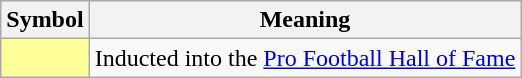<table class="wikitable plainrowheaders" border="1">
<tr>
<th scope="col">Symbol</th>
<th scope="col">Meaning</th>
</tr>
<tr>
<th scope="row" style="text-align:center; background-color:#FFFF99"></th>
<td>Inducted into the <a href='#'>Pro Football Hall of Fame</a></td>
</tr>
</table>
